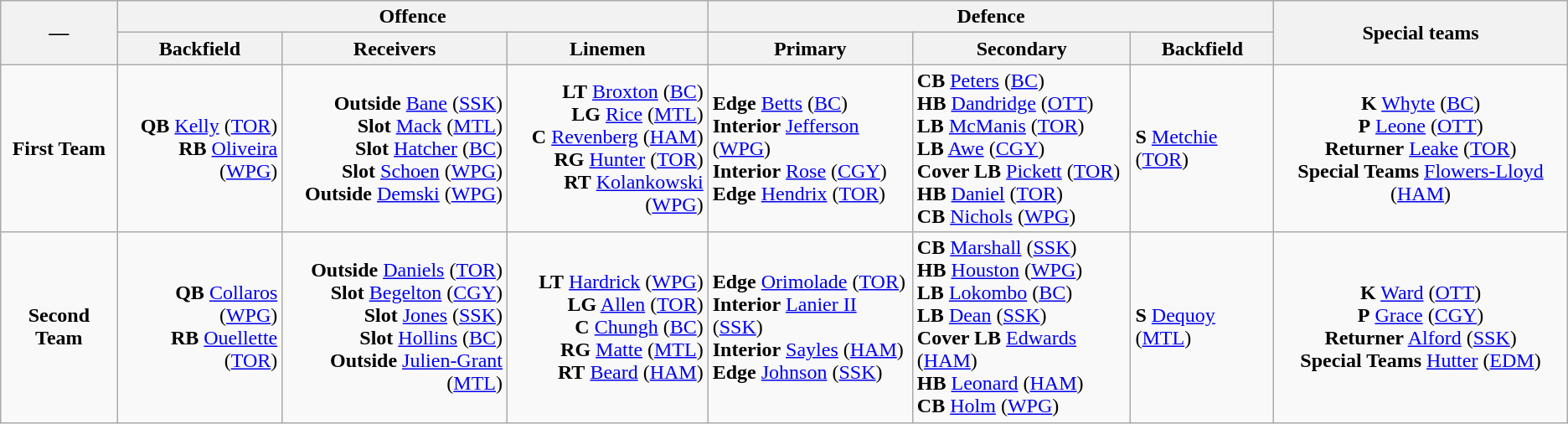<table class="wikitable collapsible collapsed">
<tr>
<th rowspan=2>—</th>
<th colspan="3">Offence</th>
<th colspan="3">Defence</th>
<th rowspan=2>Special teams</th>
</tr>
<tr>
<th>Backfield</th>
<th>Receivers</th>
<th>Linemen</th>
<th>Primary</th>
<th>Secondary</th>
<th>Backfield</th>
</tr>
<tr>
<td style="text-align: center;"><strong>First Team</strong></td>
<td style="text-align: right;"><strong>QB</strong>  <a href='#'>Kelly</a> (<a href='#'>TOR</a>)<br><strong>RB</strong>  <a href='#'>Oliveira</a> (<a href='#'>WPG</a>)</td>
<td style="text-align: right;"><strong>Outside</strong>  <a href='#'>Bane</a> (<a href='#'>SSK</a>)<br><strong>Slot</strong>  <a href='#'>Mack</a> (<a href='#'>MTL</a>)<br><strong>Slot</strong>  <a href='#'>Hatcher</a> (<a href='#'>BC</a>)<br><strong>Slot</strong>  <a href='#'>Schoen</a> (<a href='#'>WPG</a>)<br><strong>Outside</strong>  <a href='#'>Demski</a> (<a href='#'>WPG</a>)</td>
<td style="text-align: right;"><strong>LT</strong>  <a href='#'>Broxton</a> (<a href='#'>BC</a>)<br><strong>LG</strong>  <a href='#'>Rice</a> (<a href='#'>MTL</a>)<br><strong>C</strong>  <a href='#'>Revenberg</a> (<a href='#'>HAM</a>)<br><strong>RG</strong>  <a href='#'>Hunter</a> (<a href='#'>TOR</a>)<br><strong>RT</strong>  <a href='#'>Kolankowski</a> (<a href='#'>WPG</a>)</td>
<td><strong>Edge</strong>  <a href='#'>Betts</a> (<a href='#'>BC</a>)<br><strong>Interior</strong>  <a href='#'>Jefferson</a> (<a href='#'>WPG</a>)<br><strong>Interior</strong>  <a href='#'>Rose</a> (<a href='#'>CGY</a>)<br><strong>Edge</strong>  <a href='#'>Hendrix</a> (<a href='#'>TOR</a>)</td>
<td><strong>CB</strong>  <a href='#'>Peters</a> (<a href='#'>BC</a>)<br><strong>HB</strong>  <a href='#'>Dandridge</a> (<a href='#'>OTT</a>)<br><strong>LB</strong>  <a href='#'>McManis</a> (<a href='#'>TOR</a>)<br><strong>LB</strong>  <a href='#'>Awe</a> (<a href='#'>CGY</a>)<br><strong>Cover LB</strong>  <a href='#'>Pickett</a> (<a href='#'>TOR</a>)<br><strong>HB</strong>  <a href='#'>Daniel</a> (<a href='#'>TOR</a>)<br><strong>CB</strong>  <a href='#'>Nichols</a> (<a href='#'>WPG</a>)</td>
<td><strong>S</strong>  <a href='#'>Metchie</a> (<a href='#'>TOR</a>)</td>
<td style="text-align: center;"><strong>K</strong>  <a href='#'>Whyte</a> (<a href='#'>BC</a>)<br><strong>P</strong>  <a href='#'>Leone</a> (<a href='#'>OTT</a>)<br><strong>Returner</strong>  <a href='#'>Leake</a> (<a href='#'>TOR</a>)<br><strong>Special Teams</strong>  <a href='#'>Flowers-Lloyd</a> (<a href='#'>HAM</a>)</td>
</tr>
<tr>
<td style="text-align: center;"><strong>Second Team</strong></td>
<td style="text-align: right;"><strong>QB</strong>  <a href='#'>Collaros</a> (<a href='#'>WPG</a>)<br><strong>RB</strong>  <a href='#'>Ouellette</a> (<a href='#'>TOR</a>)</td>
<td style="text-align: right;"><strong>Outside</strong>  <a href='#'>Daniels</a> (<a href='#'>TOR</a>)<br><strong>Slot</strong>  <a href='#'>Begelton</a> (<a href='#'>CGY</a>)<br><strong>Slot</strong>  <a href='#'>Jones</a> (<a href='#'>SSK</a>)<br><strong>Slot</strong>  <a href='#'>Hollins</a> (<a href='#'>BC</a>)<br><strong>Outside</strong>  <a href='#'>Julien-Grant</a> (<a href='#'>MTL</a>)</td>
<td style="text-align: right;"><strong>LT</strong>  <a href='#'>Hardrick</a> (<a href='#'>WPG</a>)<br><strong>LG</strong>  <a href='#'>Allen</a> (<a href='#'>TOR</a>)<br><strong>C</strong>  <a href='#'>Chungh</a> (<a href='#'>BC</a>)<br><strong>RG</strong>  <a href='#'>Matte</a> (<a href='#'>MTL</a>)<br><strong>RT</strong>  <a href='#'>Beard</a> (<a href='#'>HAM</a>)</td>
<td><strong>Edge</strong>  <a href='#'>Orimolade</a> (<a href='#'>TOR</a>)<br><strong>Interior</strong>  <a href='#'>Lanier II</a> (<a href='#'>SSK</a>)<br><strong>Interior</strong>  <a href='#'>Sayles</a> (<a href='#'>HAM</a>)<br><strong>Edge</strong>  <a href='#'>Johnson</a> (<a href='#'>SSK</a>)</td>
<td><strong>CB</strong>  <a href='#'>Marshall</a> (<a href='#'>SSK</a>)<br><strong>HB</strong>  <a href='#'>Houston</a> (<a href='#'>WPG</a>)<br><strong>LB</strong>  <a href='#'>Lokombo</a> (<a href='#'>BC</a>)<br><strong>LB</strong>  <a href='#'>Dean</a> (<a href='#'>SSK</a>)<br><strong>Cover LB</strong>  <a href='#'>Edwards</a> (<a href='#'>HAM</a>)<br><strong>HB</strong>  <a href='#'>Leonard</a> (<a href='#'>HAM</a>)<br><strong>CB</strong>  <a href='#'>Holm</a> (<a href='#'>WPG</a>)</td>
<td><strong>S</strong>  <a href='#'>Dequoy</a> (<a href='#'>MTL</a>)</td>
<td style="text-align: center;"><strong>K</strong>  <a href='#'>Ward</a> (<a href='#'>OTT</a>)<br><strong>P</strong>  <a href='#'>Grace</a> (<a href='#'>CGY</a>)<br><strong>Returner</strong>  <a href='#'>Alford</a> (<a href='#'>SSK</a>)<br><strong>Special Teams</strong>  <a href='#'>Hutter</a> (<a href='#'>EDM</a>)</td>
</tr>
</table>
